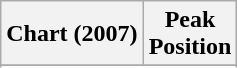<table class="wikitable sortable plainrowheaders" style="text-align:center">
<tr>
<th align="left">Chart (2007)</th>
<th align="center">Peak<br> Position</th>
</tr>
<tr>
</tr>
<tr>
</tr>
<tr>
</tr>
</table>
